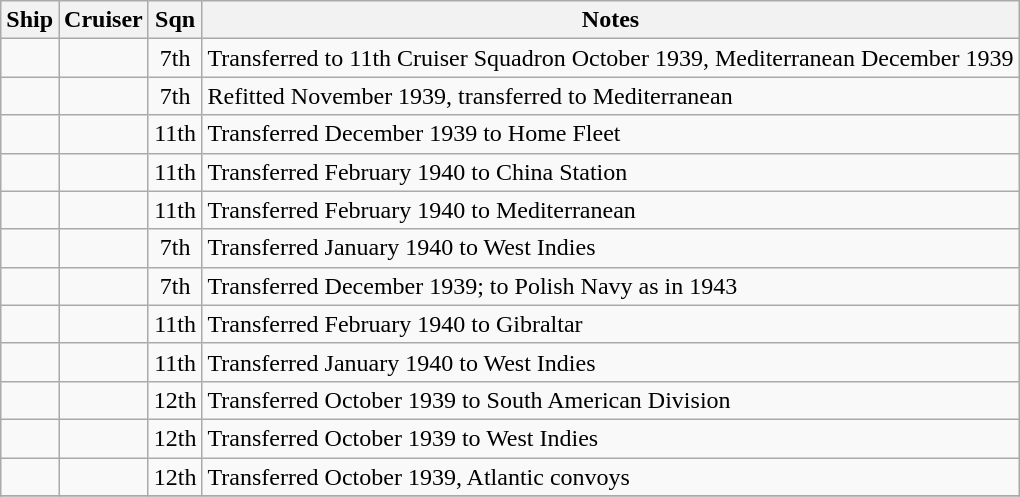<table class = "wikitable sortable">
<tr>
<th>Ship</th>
<th>Cruiser</th>
<th>Sqn</th>
<th>Notes</th>
</tr>
<tr>
<td></td>
<td align="left"></td>
<td align="center">7th</td>
<td>Transferred to 11th Cruiser Squadron October 1939, Mediterranean December 1939</td>
</tr>
<tr>
<td></td>
<td align="left"></td>
<td align="center">7th</td>
<td>Refitted November 1939, transferred to Mediterranean</td>
</tr>
<tr>
<td></td>
<td align="left"></td>
<td align="center">11th</td>
<td>Transferred December 1939 to Home Fleet</td>
</tr>
<tr>
<td></td>
<td align="left"></td>
<td align="center">11th</td>
<td>Transferred February 1940 to China Station</td>
</tr>
<tr>
<td></td>
<td align="left"></td>
<td align="center">11th</td>
<td>Transferred February 1940 to Mediterranean</td>
</tr>
<tr>
<td></td>
<td align="left"></td>
<td align="center">7th</td>
<td>Transferred January 1940 to West Indies</td>
</tr>
<tr>
<td></td>
<td align="left"></td>
<td align="center">7th</td>
<td>Transferred December 1939; to Polish Navy as  in 1943</td>
</tr>
<tr>
<td></td>
<td align="left"></td>
<td align="center">11th</td>
<td>Transferred February 1940 to Gibraltar</td>
</tr>
<tr>
<td></td>
<td align="left"></td>
<td align="center">11th</td>
<td>Transferred January 1940 to West Indies</td>
</tr>
<tr>
<td></td>
<td align="left"></td>
<td align="center">12th</td>
<td>Transferred October 1939 to South American Division</td>
</tr>
<tr>
<td></td>
<td align="left"></td>
<td align="center">12th</td>
<td>Transferred October 1939 to West Indies</td>
</tr>
<tr>
<td></td>
<td align="left"></td>
<td align="center">12th</td>
<td>Transferred October 1939, Atlantic convoys</td>
</tr>
<tr>
</tr>
</table>
